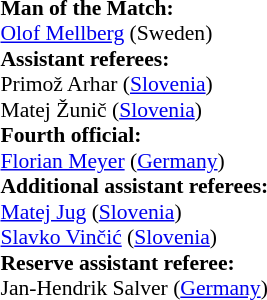<table style="width:100%; font-size:90%;">
<tr>
<td><br><strong>Man of the Match:</strong>
<br><a href='#'>Olof Mellberg</a> (Sweden)<br><strong>Assistant referees:</strong>
<br>Primož Arhar (<a href='#'>Slovenia</a>)
<br>Matej Žunič (<a href='#'>Slovenia</a>)
<br><strong>Fourth official:</strong>
<br><a href='#'>Florian Meyer</a> (<a href='#'>Germany</a>)
<br><strong>Additional assistant referees:</strong>
<br><a href='#'>Matej Jug</a> (<a href='#'>Slovenia</a>)
<br><a href='#'>Slavko Vinčić</a> (<a href='#'>Slovenia</a>)
<br><strong>Reserve assistant referee:</strong>
<br>Jan-Hendrik Salver (<a href='#'>Germany</a>)</td>
</tr>
</table>
